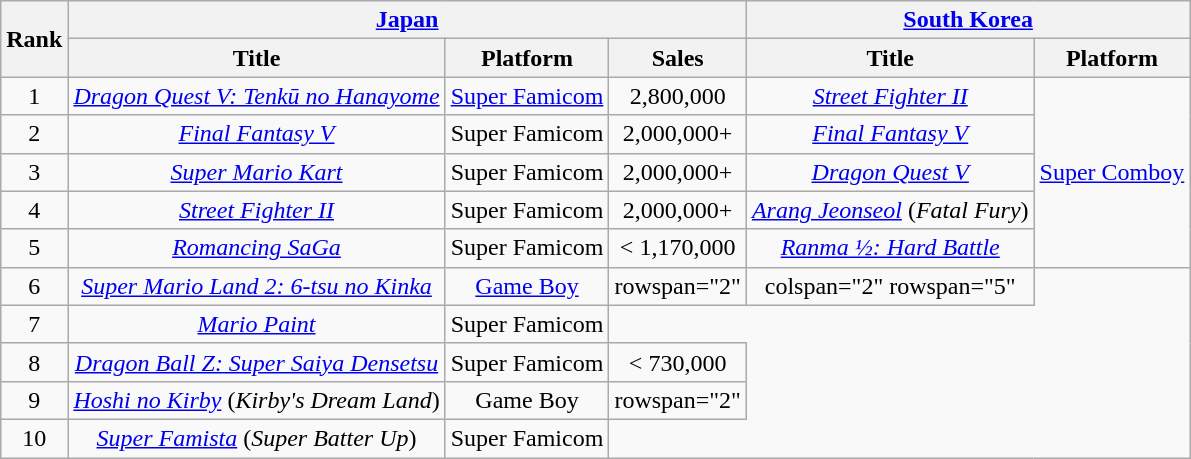<table class="wikitable sortable" style="text-align:center">
<tr>
<th rowspan="2">Rank</th>
<th colspan="3"><a href='#'>Japan</a></th>
<th colspan="2"><a href='#'>South Korea</a></th>
</tr>
<tr>
<th>Title</th>
<th>Platform</th>
<th>Sales</th>
<th>Title</th>
<th>Platform</th>
</tr>
<tr>
<td>1</td>
<td><em><a href='#'>Dragon Quest V: Tenkū no Hanayome</a></em></td>
<td><a href='#'>Super Famicom</a></td>
<td>2,800,000</td>
<td><em><a href='#'>Street Fighter II</a></em></td>
<td rowspan="5"><a href='#'>Super Comboy</a></td>
</tr>
<tr>
<td>2</td>
<td><em><a href='#'>Final Fantasy V</a></em></td>
<td>Super Famicom</td>
<td>2,000,000+</td>
<td><em><a href='#'>Final Fantasy V</a></em></td>
</tr>
<tr>
<td>3</td>
<td><em><a href='#'>Super Mario Kart</a></em></td>
<td>Super Famicom</td>
<td>2,000,000+</td>
<td><em><a href='#'>Dragon Quest V</a></em></td>
</tr>
<tr>
<td>4</td>
<td><em><a href='#'>Street Fighter II</a></em></td>
<td>Super Famicom</td>
<td>2,000,000+</td>
<td><em><a href='#'>Arang Jeonseol</a></em> (<em>Fatal Fury</em>)</td>
</tr>
<tr>
<td>5</td>
<td><em><a href='#'>Romancing SaGa</a></em></td>
<td>Super Famicom</td>
<td>< 1,170,000</td>
<td><em><a href='#'>Ranma ½: Hard Battle</a></em></td>
</tr>
<tr>
<td>6</td>
<td><em><a href='#'>Super Mario Land 2: 6-tsu no Kinka</a></em></td>
<td><a href='#'>Game Boy</a></td>
<td>rowspan="2" </td>
<td>colspan="2" rowspan="5" </td>
</tr>
<tr>
<td>7</td>
<td><em><a href='#'>Mario Paint</a></em></td>
<td>Super Famicom</td>
</tr>
<tr>
<td>8</td>
<td><em><a href='#'>Dragon Ball Z: Super Saiya Densetsu</a></em></td>
<td>Super Famicom</td>
<td>< 730,000</td>
</tr>
<tr>
<td>9</td>
<td><em><a href='#'>Hoshi no Kirby</a></em> (<em>Kirby's Dream Land</em>)</td>
<td>Game Boy</td>
<td>rowspan="2" </td>
</tr>
<tr>
<td>10</td>
<td><em><a href='#'>Super Famista</a></em> (<em>Super Batter Up</em>)</td>
<td>Super Famicom</td>
</tr>
</table>
